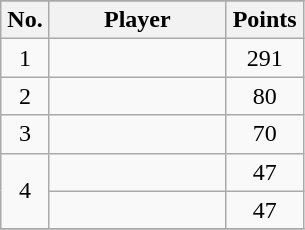<table class="wikitable sortable" style="text-align:center">
<tr>
</tr>
<tr>
<th width=25>No.</th>
<th width=110>Player</th>
<th width=45>Points</th>
</tr>
<tr>
<td>1</td>
<td></td>
<td>291</td>
</tr>
<tr>
<td>2</td>
<td></td>
<td>80</td>
</tr>
<tr>
<td>3</td>
<td></td>
<td>70</td>
</tr>
<tr>
<td rowspan=2>4</td>
<td></td>
<td>47</td>
</tr>
<tr>
<td></td>
<td>47</td>
</tr>
<tr>
</tr>
</table>
